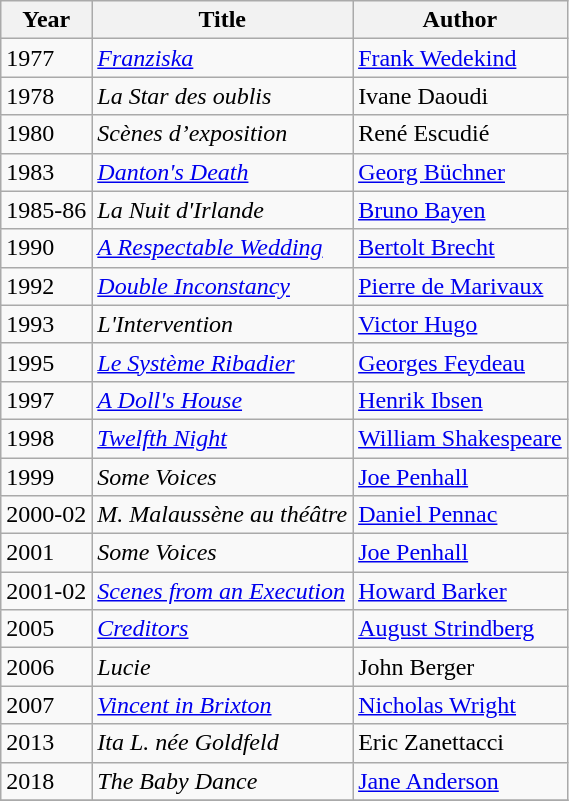<table class="wikitable">
<tr>
<th>Year</th>
<th>Title</th>
<th>Author</th>
</tr>
<tr>
<td>1977</td>
<td><em><a href='#'>Franziska</a></em></td>
<td><a href='#'>Frank Wedekind</a></td>
</tr>
<tr>
<td>1978</td>
<td><em>La Star des oublis</em></td>
<td>Ivane Daoudi</td>
</tr>
<tr>
<td>1980</td>
<td><em>Scènes d’exposition</em></td>
<td>René Escudié</td>
</tr>
<tr>
<td>1983</td>
<td><em><a href='#'>Danton's Death</a></em></td>
<td><a href='#'>Georg Büchner</a></td>
</tr>
<tr>
<td>1985-86</td>
<td><em>La Nuit d'Irlande</em></td>
<td><a href='#'>Bruno Bayen</a></td>
</tr>
<tr>
<td>1990</td>
<td><em><a href='#'>A Respectable Wedding</a></em></td>
<td><a href='#'>Bertolt Brecht</a></td>
</tr>
<tr>
<td>1992</td>
<td><em><a href='#'>Double Inconstancy</a></em></td>
<td><a href='#'>Pierre de Marivaux</a></td>
</tr>
<tr>
<td>1993</td>
<td><em>L'Intervention</em></td>
<td><a href='#'>Victor Hugo</a></td>
</tr>
<tr>
<td>1995</td>
<td><em><a href='#'>Le Système Ribadier</a></em></td>
<td><a href='#'>Georges Feydeau</a></td>
</tr>
<tr>
<td>1997</td>
<td><em><a href='#'>A Doll's House</a></em></td>
<td><a href='#'>Henrik Ibsen</a></td>
</tr>
<tr>
<td>1998</td>
<td><em><a href='#'>Twelfth Night</a></em></td>
<td><a href='#'>William Shakespeare</a></td>
</tr>
<tr>
<td>1999</td>
<td><em>Some Voices</em></td>
<td><a href='#'>Joe Penhall</a></td>
</tr>
<tr>
<td>2000-02</td>
<td><em>M. Malaussène au théâtre</em></td>
<td><a href='#'>Daniel Pennac</a></td>
</tr>
<tr>
<td>2001</td>
<td><em>Some Voices</em></td>
<td><a href='#'>Joe Penhall</a></td>
</tr>
<tr>
<td>2001-02</td>
<td><em><a href='#'>Scenes from an Execution</a></em></td>
<td><a href='#'>Howard Barker</a></td>
</tr>
<tr>
<td>2005</td>
<td><em><a href='#'>Creditors</a></em></td>
<td><a href='#'>August Strindberg</a></td>
</tr>
<tr>
<td>2006</td>
<td><em>Lucie</em></td>
<td>John Berger</td>
</tr>
<tr>
<td>2007</td>
<td><em><a href='#'>Vincent in Brixton</a></em></td>
<td><a href='#'>Nicholas Wright</a></td>
</tr>
<tr>
<td>2013</td>
<td><em>Ita L. née Goldfeld</em></td>
<td>Eric Zanettacci</td>
</tr>
<tr>
<td>2018</td>
<td><em>The Baby Dance</em></td>
<td><a href='#'>Jane Anderson</a></td>
</tr>
<tr>
</tr>
</table>
